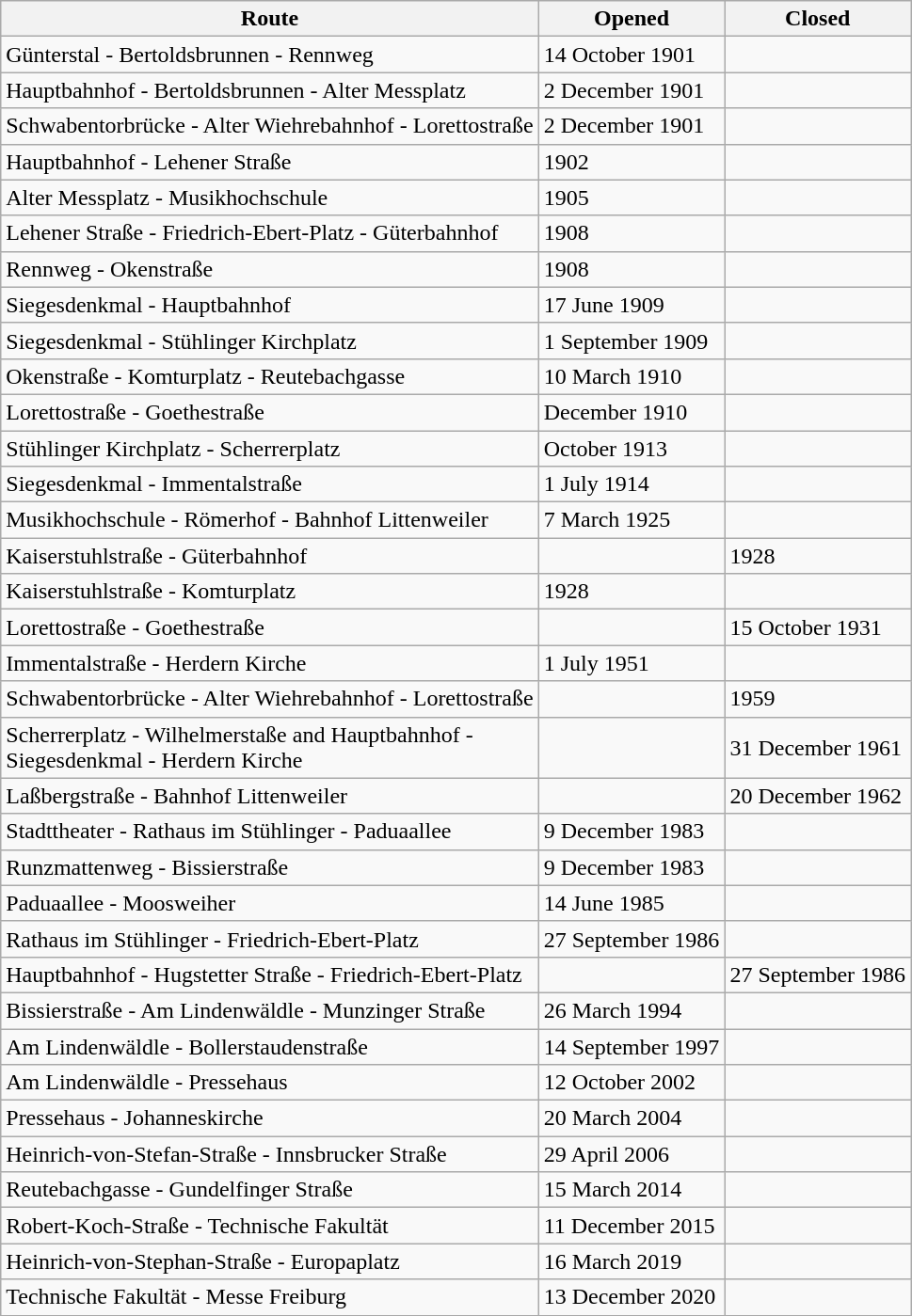<table class="wikitable">
<tr>
<th>Route</th>
<th>Opened</th>
<th>Closed</th>
</tr>
<tr>
<td>Günterstal - Bertoldsbrunnen - Rennweg</td>
<td>14 October 1901</td>
<td></td>
</tr>
<tr>
<td>Hauptbahnhof - Bertoldsbrunnen - Alter Messplatz</td>
<td>2 December 1901</td>
<td></td>
</tr>
<tr>
<td>Schwabentorbrücke - Alter Wiehrebahnhof - Lorettostraße</td>
<td>2 December 1901</td>
<td></td>
</tr>
<tr>
<td>Hauptbahnhof - Lehener Straße</td>
<td>1902</td>
<td></td>
</tr>
<tr>
<td>Alter Messplatz - Musikhochschule</td>
<td>1905</td>
<td></td>
</tr>
<tr>
<td>Lehener Straße - Friedrich-Ebert-Platz - Güterbahnhof</td>
<td>1908</td>
<td></td>
</tr>
<tr>
<td>Rennweg - Okenstraße</td>
<td>1908</td>
<td></td>
</tr>
<tr>
<td>Siegesdenkmal - Hauptbahnhof</td>
<td>17 June 1909</td>
<td></td>
</tr>
<tr>
<td>Siegesdenkmal - Stühlinger Kirchplatz</td>
<td>1 September 1909</td>
<td></td>
</tr>
<tr>
<td>Okenstraße - Komturplatz - Reutebachgasse</td>
<td>10 March 1910</td>
<td></td>
</tr>
<tr>
<td>Lorettostraße - Goethestraße</td>
<td>December 1910</td>
<td></td>
</tr>
<tr>
<td>Stühlinger Kirchplatz - Scherrerplatz</td>
<td>October 1913</td>
<td></td>
</tr>
<tr>
<td>Siegesdenkmal - Immentalstraße</td>
<td>1 July 1914</td>
<td></td>
</tr>
<tr>
<td>Musikhochschule - Römerhof - Bahnhof Littenweiler</td>
<td>7 March 1925</td>
<td></td>
</tr>
<tr>
<td>Kaiserstuhlstraße - Güterbahnhof</td>
<td></td>
<td>1928</td>
</tr>
<tr>
<td>Kaiserstuhlstraße - Komturplatz</td>
<td>1928</td>
<td></td>
</tr>
<tr>
<td>Lorettostraße - Goethestraße</td>
<td></td>
<td>15 October 1931</td>
</tr>
<tr>
<td>Immentalstraße - Herdern Kirche</td>
<td>1 July 1951</td>
<td></td>
</tr>
<tr>
<td>Schwabentorbrücke - Alter Wiehrebahnhof - Lorettostraße</td>
<td></td>
<td>1959</td>
</tr>
<tr>
<td>Scherrerplatz - Wilhelmerstaße and Hauptbahnhof -<br>Siegesdenkmal - Herdern Kirche</td>
<td></td>
<td>31 December 1961</td>
</tr>
<tr>
<td>Laßbergstraße - Bahnhof Littenweiler</td>
<td></td>
<td>20 December 1962</td>
</tr>
<tr>
<td>Stadttheater - Rathaus im Stühlinger - Paduaallee</td>
<td>9 December 1983</td>
<td></td>
</tr>
<tr>
<td>Runzmattenweg - Bissierstraße</td>
<td>9 December 1983</td>
<td></td>
</tr>
<tr>
<td>Paduaallee - Moosweiher</td>
<td>14 June 1985</td>
<td></td>
</tr>
<tr>
<td>Rathaus im Stühlinger - Friedrich-Ebert-Platz</td>
<td>27 September 1986</td>
<td></td>
</tr>
<tr>
<td>Hauptbahnhof - Hugstetter Straße - Friedrich-Ebert-Platz</td>
<td></td>
<td>27 September 1986</td>
</tr>
<tr>
<td>Bissierstraße - Am Lindenwäldle - Munzinger Straße</td>
<td>26 March 1994</td>
<td></td>
</tr>
<tr>
<td>Am Lindenwäldle - Bollerstaudenstraße</td>
<td>14 September 1997</td>
<td></td>
</tr>
<tr>
<td>Am Lindenwäldle - Pressehaus</td>
<td>12 October 2002</td>
<td></td>
</tr>
<tr>
<td>Pressehaus - Johanneskirche</td>
<td>20 March 2004</td>
<td></td>
</tr>
<tr>
<td>Heinrich-von-Stefan-Straße - Innsbrucker Straße</td>
<td>29 April 2006</td>
<td></td>
</tr>
<tr>
<td>Reutebachgasse - Gundelfinger Straße</td>
<td>15 March 2014</td>
<td></td>
</tr>
<tr>
<td>Robert-Koch-Straße - Technische Fakultät</td>
<td>11 December 2015</td>
<td></td>
</tr>
<tr>
<td>Heinrich-von-Stephan-Straße - Europaplatz</td>
<td>16 March 2019</td>
<td></td>
</tr>
<tr>
<td>Technische Fakultät - Messe Freiburg</td>
<td>13 December 2020</td>
<td></td>
</tr>
</table>
